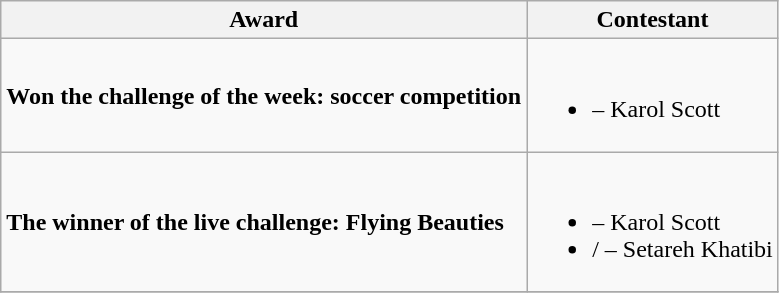<table class="wikitable" border="1">
<tr>
<th>Award</th>
<th>Contestant</th>
</tr>
<tr>
<td><strong>Won the challenge of the week: soccer competition</strong></td>
<td><br><ul><li><strong></strong> – Karol Scott</li></ul></td>
</tr>
<tr>
<td><strong>The winner of the live challenge:  Flying Beauties </strong></td>
<td><br><ul><li><strong></strong> – Karol Scott</li><li><strong></strong>/<strong></strong> – Setareh Khatibi</li></ul></td>
</tr>
<tr>
</tr>
</table>
